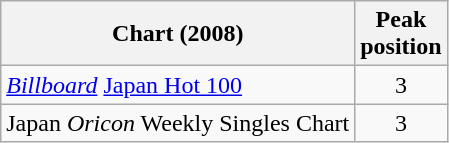<table class="wikitable sortable">
<tr>
<th>Chart (2008)</th>
<th>Peak<br>position</th>
</tr>
<tr>
<td><em><a href='#'>Billboard</a></em> <a href='#'>Japan Hot 100</a></td>
<td align="center">3</td>
</tr>
<tr>
<td>Japan <em>Oricon</em> Weekly Singles Chart</td>
<td align="center">3</td>
</tr>
</table>
